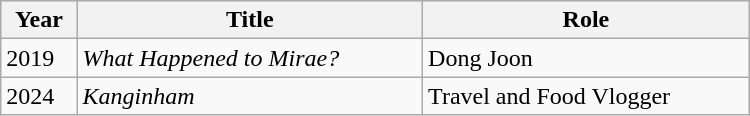<table class="wikitable" style="width: 500px;">
<tr>
<th>Year</th>
<th>Title</th>
<th>Role</th>
</tr>
<tr>
<td>2019</td>
<td><em>What Happened to Mirae?</em></td>
<td>Dong Joon</td>
</tr>
<tr>
<td>2024</td>
<td><em>Kanginham</em></td>
<td>Travel and Food Vlogger</td>
</tr>
</table>
